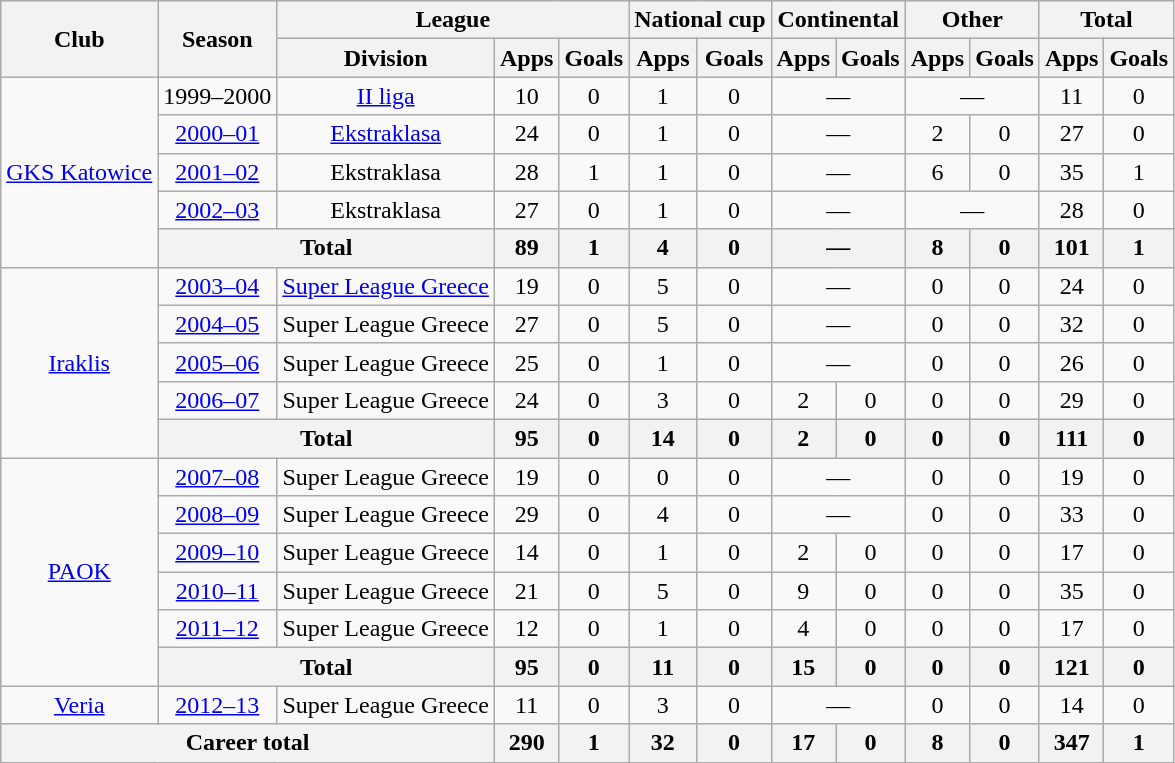<table class="wikitable" style="text-align: center;">
<tr>
<th rowspan=2>Club</th>
<th rowspan=2>Season</th>
<th colspan=3>League</th>
<th colspan=2>National cup</th>
<th colspan=2>Continental</th>
<th colspan=2>Other</th>
<th colspan=2>Total</th>
</tr>
<tr>
<th>Division</th>
<th>Apps</th>
<th>Goals</th>
<th>Apps</th>
<th>Goals</th>
<th>Apps</th>
<th>Goals</th>
<th>Apps</th>
<th>Goals</th>
<th>Apps</th>
<th>Goals</th>
</tr>
<tr>
<td rowspan="5"><a href='#'>GKS Katowice</a></td>
<td>1999–2000</td>
<td rowspan="1"><a href='#'>II liga</a></td>
<td>10</td>
<td>0</td>
<td>1</td>
<td>0</td>
<td colspan="2">—</td>
<td colspan="2">—</td>
<td>11</td>
<td>0</td>
</tr>
<tr>
<td><a href='#'>2000–01</a></td>
<td><a href='#'>Ekstraklasa</a></td>
<td>24</td>
<td>0</td>
<td>1</td>
<td>0</td>
<td colspan="2">—</td>
<td>2</td>
<td>0</td>
<td>27</td>
<td>0</td>
</tr>
<tr>
<td><a href='#'>2001–02</a></td>
<td>Ekstraklasa</td>
<td>28</td>
<td>1</td>
<td>1</td>
<td>0</td>
<td colspan="2">—</td>
<td>6</td>
<td>0</td>
<td>35</td>
<td>1</td>
</tr>
<tr>
<td><a href='#'>2002–03</a></td>
<td>Ekstraklasa</td>
<td>27</td>
<td>0</td>
<td>1</td>
<td>0</td>
<td colspan="2">—</td>
<td colspan="2">—</td>
<td>28</td>
<td>0</td>
</tr>
<tr>
<th colspan="2">Total</th>
<th>89</th>
<th>1</th>
<th>4</th>
<th>0</th>
<th colspan="2">—</th>
<th>8</th>
<th>0</th>
<th>101</th>
<th>1</th>
</tr>
<tr>
<td rowspan="5"><a href='#'>Iraklis</a></td>
<td><a href='#'>2003–04</a></td>
<td><a href='#'>Super League Greece</a></td>
<td>19</td>
<td>0</td>
<td>5</td>
<td>0</td>
<td colspan="2">—</td>
<td>0</td>
<td>0</td>
<td>24</td>
<td>0</td>
</tr>
<tr>
<td><a href='#'>2004–05</a></td>
<td>Super League Greece</td>
<td>27</td>
<td>0</td>
<td>5</td>
<td>0</td>
<td colspan="2">—</td>
<td>0</td>
<td>0</td>
<td>32</td>
<td>0</td>
</tr>
<tr>
<td><a href='#'>2005–06</a></td>
<td>Super League Greece</td>
<td>25</td>
<td>0</td>
<td>1</td>
<td>0</td>
<td colspan="2">—</td>
<td>0</td>
<td>0</td>
<td>26</td>
<td>0</td>
</tr>
<tr>
<td><a href='#'>2006–07</a></td>
<td>Super League Greece</td>
<td>24</td>
<td>0</td>
<td>3</td>
<td>0</td>
<td>2</td>
<td>0</td>
<td>0</td>
<td>0</td>
<td>29</td>
<td>0</td>
</tr>
<tr>
<th colspan="2">Total</th>
<th>95</th>
<th>0</th>
<th>14</th>
<th>0</th>
<th>2</th>
<th>0</th>
<th>0</th>
<th>0</th>
<th>111</th>
<th>0</th>
</tr>
<tr>
<td rowspan="6"><a href='#'>PAOK</a></td>
<td><a href='#'>2007–08</a></td>
<td>Super League Greece</td>
<td>19</td>
<td>0</td>
<td>0</td>
<td>0</td>
<td colspan="2">—</td>
<td>0</td>
<td>0</td>
<td>19</td>
<td>0</td>
</tr>
<tr>
<td><a href='#'>2008–09</a></td>
<td>Super League Greece</td>
<td>29</td>
<td>0</td>
<td>4</td>
<td>0</td>
<td colspan="2">—</td>
<td>0</td>
<td>0</td>
<td>33</td>
<td>0</td>
</tr>
<tr>
<td><a href='#'>2009–10</a></td>
<td>Super League Greece</td>
<td>14</td>
<td>0</td>
<td>1</td>
<td>0</td>
<td>2</td>
<td>0</td>
<td>0</td>
<td>0</td>
<td>17</td>
<td>0</td>
</tr>
<tr>
<td><a href='#'>2010–11</a></td>
<td>Super League Greece</td>
<td>21</td>
<td>0</td>
<td>5</td>
<td>0</td>
<td>9</td>
<td>0</td>
<td>0</td>
<td>0</td>
<td>35</td>
<td>0</td>
</tr>
<tr>
<td><a href='#'>2011–12</a></td>
<td>Super League Greece</td>
<td>12</td>
<td>0</td>
<td>1</td>
<td>0</td>
<td>4</td>
<td>0</td>
<td>0</td>
<td>0</td>
<td>17</td>
<td>0</td>
</tr>
<tr>
<th colspan="2">Total</th>
<th>95</th>
<th>0</th>
<th>11</th>
<th>0</th>
<th>15</th>
<th>0</th>
<th>0</th>
<th>0</th>
<th>121</th>
<th>0</th>
</tr>
<tr>
<td><a href='#'>Veria</a></td>
<td><a href='#'>2012–13</a></td>
<td>Super League Greece</td>
<td>11</td>
<td>0</td>
<td>3</td>
<td>0</td>
<td colspan="2">—</td>
<td>0</td>
<td>0</td>
<td>14</td>
<td>0</td>
</tr>
<tr>
<th colspan=3>Career total</th>
<th>290</th>
<th>1</th>
<th>32</th>
<th>0</th>
<th>17</th>
<th>0</th>
<th>8</th>
<th>0</th>
<th>347</th>
<th>1</th>
</tr>
</table>
